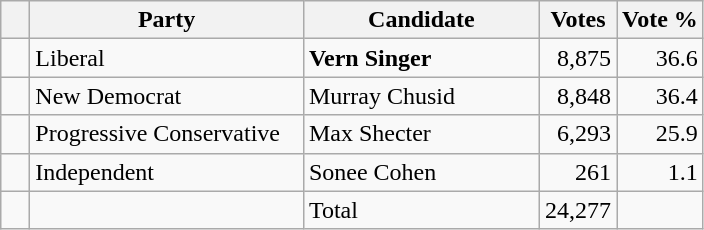<table class="wikitable">
<tr>
<th></th>
<th scope="col" width="175">Party</th>
<th scope="col" width="150">Candidate</th>
<th>Votes</th>
<th>Vote %</th>
</tr>
<tr>
<td>   </td>
<td>Liberal</td>
<td><strong>Vern Singer</strong></td>
<td align=right>8,875</td>
<td align=right>36.6</td>
</tr>
<tr>
<td>   </td>
<td>New Democrat</td>
<td>Murray Chusid</td>
<td align=right>8,848</td>
<td align=right>36.4</td>
</tr>
<tr>
<td>   </td>
<td>Progressive Conservative</td>
<td>Max Shecter</td>
<td align=right>6,293</td>
<td align=right>25.9</td>
</tr>
<tr>
<td>   </td>
<td>Independent</td>
<td>Sonee Cohen</td>
<td align=right>261</td>
<td align=right>1.1</td>
</tr>
<tr>
<td></td>
<td></td>
<td>Total</td>
<td align=right>24,277</td>
<td></td>
</tr>
</table>
